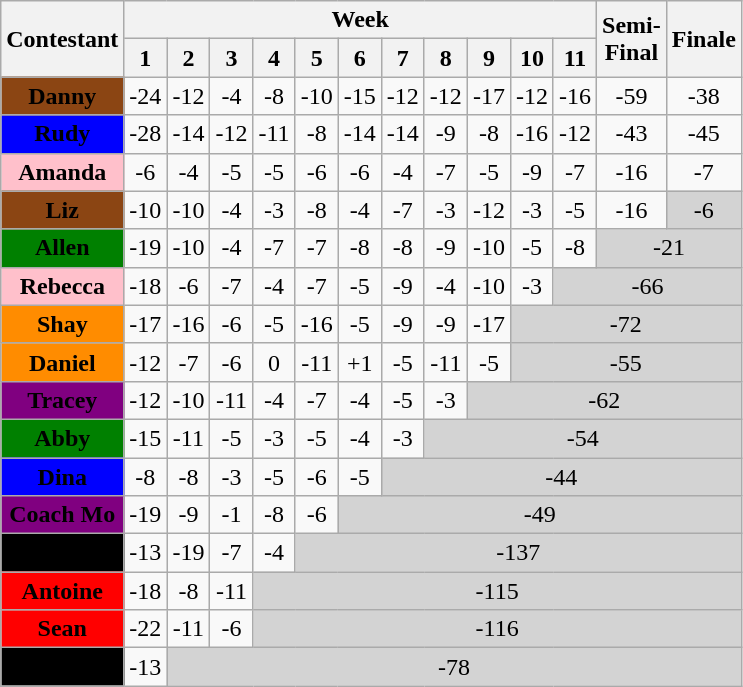<table class="wikitable" align="center" style="text-align:center">
<tr>
<th rowspan=2>Contestant</th>
<th colspan=11>Week</th>
<th rowspan=2>Semi-<br>Final</th>
<th rowspan=2>Finale</th>
</tr>
<tr>
<th>1</th>
<th>2</th>
<th>3</th>
<th>4</th>
<th>5</th>
<th>6</th>
<th>7</th>
<th>8</th>
<th>9</th>
<th>10</th>
<th>11</th>
</tr>
<tr>
<td bgcolor="saddlebrown"><span><strong>Danny</strong></span></td>
<td>-24</td>
<td>-12</td>
<td>-4</td>
<td>-8</td>
<td>-10</td>
<td>-15</td>
<td>-12</td>
<td>-12</td>
<td>-17</td>
<td>-12</td>
<td>-16</td>
<td>-59</td>
<td>-38</td>
</tr>
<tr>
<td bgcolor="blue"><span><strong>Rudy</strong></span></td>
<td>-28</td>
<td>-14</td>
<td>-12</td>
<td>-11</td>
<td>-8</td>
<td>-14</td>
<td>-14</td>
<td>-9</td>
<td>-8</td>
<td>-16</td>
<td>-12</td>
<td>-43</td>
<td>-45</td>
</tr>
<tr>
<td bgcolor="pink"><span><strong>Amanda</strong></span></td>
<td>-6</td>
<td>-4</td>
<td>-5</td>
<td>-5</td>
<td>-6</td>
<td>-6</td>
<td>-4</td>
<td>-7</td>
<td>-5</td>
<td>-9</td>
<td>-7</td>
<td>-16</td>
<td>-7</td>
</tr>
<tr>
<td bgcolor="saddlebrown"><span><strong>Liz</strong></span></td>
<td>-10</td>
<td>-10</td>
<td>-4</td>
<td>-3</td>
<td>-8</td>
<td>-4</td>
<td>-7</td>
<td>-3</td>
<td>-12</td>
<td>-3</td>
<td>-5</td>
<td>-16</td>
<td bgcolor="lightgray">-6</td>
</tr>
<tr>
<td bgcolor="green"><span><strong>Allen</strong></span></td>
<td>-19</td>
<td>-10</td>
<td>-4</td>
<td>-7</td>
<td>-7</td>
<td>-8</td>
<td>-8</td>
<td>-9</td>
<td>-10</td>
<td>-5</td>
<td>-8</td>
<td bgcolor="lightgray" colspan=5>-21</td>
</tr>
<tr>
<td bgcolor="pink"><span><strong>Rebecca</strong></span></td>
<td>-18</td>
<td>-6</td>
<td>-7</td>
<td>-4</td>
<td>-7</td>
<td>-5</td>
<td>-9</td>
<td>-4</td>
<td>-10</td>
<td>-3</td>
<td bgcolor="lightgray" colspan=5>-66</td>
</tr>
<tr>
<td bgcolor="darkorange"><span><strong>Shay</strong></span></td>
<td>-17</td>
<td>-16</td>
<td>-6</td>
<td>-5</td>
<td>-16</td>
<td>-5</td>
<td>-9</td>
<td>-9</td>
<td>-17</td>
<td bgcolor="lightgray" colspan=5>-72</td>
</tr>
<tr>
<td bgcolor="darkorange"><span><strong>Daniel</strong></span></td>
<td>-12</td>
<td>-7</td>
<td>-6</td>
<td>0</td>
<td>-11</td>
<td>+1</td>
<td>-5</td>
<td>-11</td>
<td>-5</td>
<td bgcolor="lightgray" colspan=5>-55</td>
</tr>
<tr>
<td bgcolor="purple"><span><strong>Tracey</strong></span></td>
<td>-12</td>
<td>-10</td>
<td>-11</td>
<td>-4</td>
<td>-7</td>
<td>-4</td>
<td>-5</td>
<td>-3</td>
<td bgcolor="lightgray" colspan=6>-62</td>
</tr>
<tr>
<td bgcolor="green"><span><strong>Abby</strong></span></td>
<td>-15</td>
<td>-11</td>
<td>-5</td>
<td>-3</td>
<td>-5</td>
<td>-4</td>
<td>-3</td>
<td bgcolor="lightgray" colspan=6>-54</td>
</tr>
<tr>
<td bgcolor="blue"><span><strong>Dina</strong></span></td>
<td>-8</td>
<td>-8</td>
<td>-3</td>
<td>-5</td>
<td>-6</td>
<td>-5</td>
<td bgcolor="lightgray" colspan=7>-44</td>
</tr>
<tr>
<td bgcolor="purple"><span><strong>Coach Mo</strong></span></td>
<td>-19</td>
<td>-9</td>
<td>-1</td>
<td>-8</td>
<td>-6</td>
<td bgcolor="lightgray" colspan=8>-49</td>
</tr>
<tr>
<td bgcolor="black"><span><strong>Julio</strong></span></td>
<td>-13</td>
<td>-19</td>
<td>-7</td>
<td>-4</td>
<td bgcolor="lightgray" colspan=9>-137</td>
</tr>
<tr>
<td bgcolor="red"><span><strong>Antoine</strong></span></td>
<td>-18</td>
<td>-8</td>
<td>-11</td>
<td bgcolor="lightgray" colspan=10>-115</td>
</tr>
<tr>
<td bgcolor="red"><span><strong>Sean</strong></span></td>
<td>-22</td>
<td>-11</td>
<td>-6</td>
<td bgcolor="lightgray" colspan=10>-116</td>
</tr>
<tr>
<td bgcolor="black"><span><strong>Alexandra</strong></span></td>
<td>-13</td>
<td bgcolor="lightgray" colspan=12>-78</td>
</tr>
</table>
